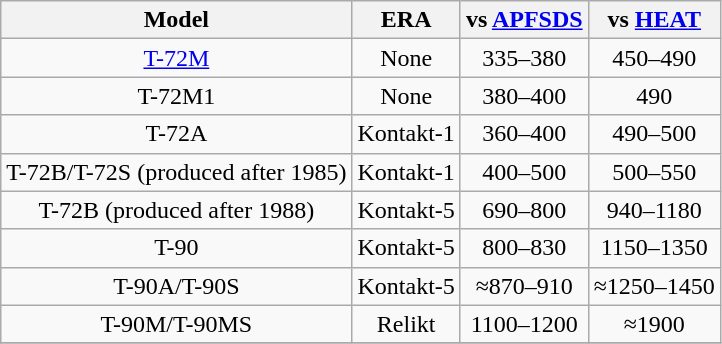<table class="wikitable sortable" style="text-align: center">
<tr>
<th>Model</th>
<th>ERA</th>
<th>vs <a href='#'>APFSDS</a></th>
<th>vs <a href='#'>HEAT</a></th>
</tr>
<tr>
<td><a href='#'>T-72M</a></td>
<td>None</td>
<td>335–380</td>
<td>450–490</td>
</tr>
<tr>
<td>T-72M1</td>
<td>None</td>
<td>380–400</td>
<td>490</td>
</tr>
<tr>
<td>T-72A</td>
<td>Kontakt-1</td>
<td>360–400</td>
<td>490–500</td>
</tr>
<tr>
<td>T-72B/T-72S (produced after 1985)</td>
<td>Kontakt-1</td>
<td>400–500</td>
<td>500–550</td>
</tr>
<tr>
<td>T-72B (produced after 1988)</td>
<td>Kontakt-5</td>
<td>690–800</td>
<td>940–1180</td>
</tr>
<tr>
<td>T-90</td>
<td>Kontakt-5</td>
<td>800–830</td>
<td>1150–1350</td>
</tr>
<tr>
<td>T-90A/T-90S</td>
<td>Kontakt-5</td>
<td>≈870–910</td>
<td>≈1250–1450</td>
</tr>
<tr>
<td>T-90M/T-90MS</td>
<td>Relikt</td>
<td>1100–1200</td>
<td>≈1900</td>
</tr>
<tr>
</tr>
</table>
